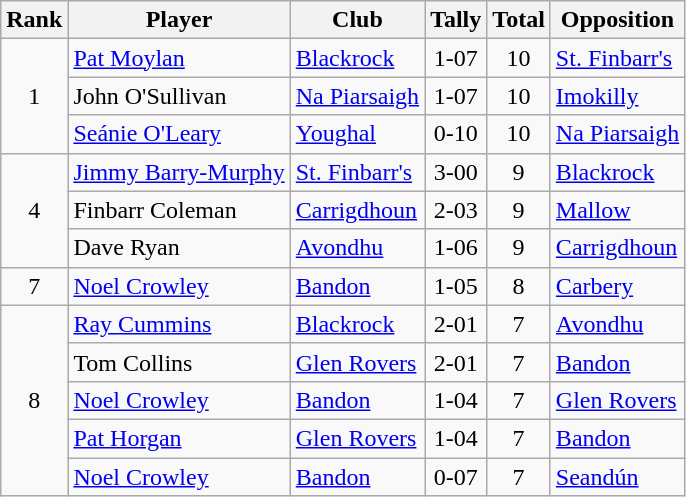<table class="wikitable">
<tr>
<th>Rank</th>
<th>Player</th>
<th>Club</th>
<th>Tally</th>
<th>Total</th>
<th>Opposition</th>
</tr>
<tr>
<td rowspan="3" style="text-align:center;">1</td>
<td><a href='#'>Pat Moylan</a></td>
<td><a href='#'>Blackrock</a></td>
<td align=center>1-07</td>
<td align=center>10</td>
<td><a href='#'>St. Finbarr's</a></td>
</tr>
<tr>
<td>John O'Sullivan</td>
<td><a href='#'>Na Piarsaigh</a></td>
<td align=center>1-07</td>
<td align=center>10</td>
<td><a href='#'>Imokilly</a></td>
</tr>
<tr>
<td><a href='#'>Seánie O'Leary</a></td>
<td><a href='#'>Youghal</a></td>
<td align=center>0-10</td>
<td align=center>10</td>
<td><a href='#'>Na Piarsaigh</a></td>
</tr>
<tr>
<td rowspan="3" style="text-align:center;">4</td>
<td><a href='#'>Jimmy Barry-Murphy</a></td>
<td><a href='#'>St. Finbarr's</a></td>
<td align=center>3-00</td>
<td align=center>9</td>
<td><a href='#'>Blackrock</a></td>
</tr>
<tr>
<td>Finbarr Coleman</td>
<td><a href='#'>Carrigdhoun</a></td>
<td align=center>2-03</td>
<td align=center>9</td>
<td><a href='#'>Mallow</a></td>
</tr>
<tr>
<td>Dave Ryan</td>
<td><a href='#'>Avondhu</a></td>
<td align=center>1-06</td>
<td align=center>9</td>
<td><a href='#'>Carrigdhoun</a></td>
</tr>
<tr>
<td rowspan="1" style="text-align:center;">7</td>
<td><a href='#'>Noel Crowley</a></td>
<td><a href='#'>Bandon</a></td>
<td align=center>1-05</td>
<td align=center>8</td>
<td><a href='#'>Carbery</a></td>
</tr>
<tr>
<td rowspan="5" style="text-align:center;">8</td>
<td><a href='#'>Ray Cummins</a></td>
<td><a href='#'>Blackrock</a></td>
<td align=center>2-01</td>
<td align=center>7</td>
<td><a href='#'>Avondhu</a></td>
</tr>
<tr>
<td>Tom Collins</td>
<td><a href='#'>Glen Rovers</a></td>
<td align=center>2-01</td>
<td align=center>7</td>
<td><a href='#'>Bandon</a></td>
</tr>
<tr>
<td><a href='#'>Noel Crowley</a></td>
<td><a href='#'>Bandon</a></td>
<td align=center>1-04</td>
<td align=center>7</td>
<td><a href='#'>Glen Rovers</a></td>
</tr>
<tr>
<td><a href='#'>Pat Horgan</a></td>
<td><a href='#'>Glen Rovers</a></td>
<td align=center>1-04</td>
<td align=center>7</td>
<td><a href='#'>Bandon</a></td>
</tr>
<tr>
<td><a href='#'>Noel Crowley</a></td>
<td><a href='#'>Bandon</a></td>
<td align=center>0-07</td>
<td align=center>7</td>
<td><a href='#'>Seandún</a></td>
</tr>
</table>
